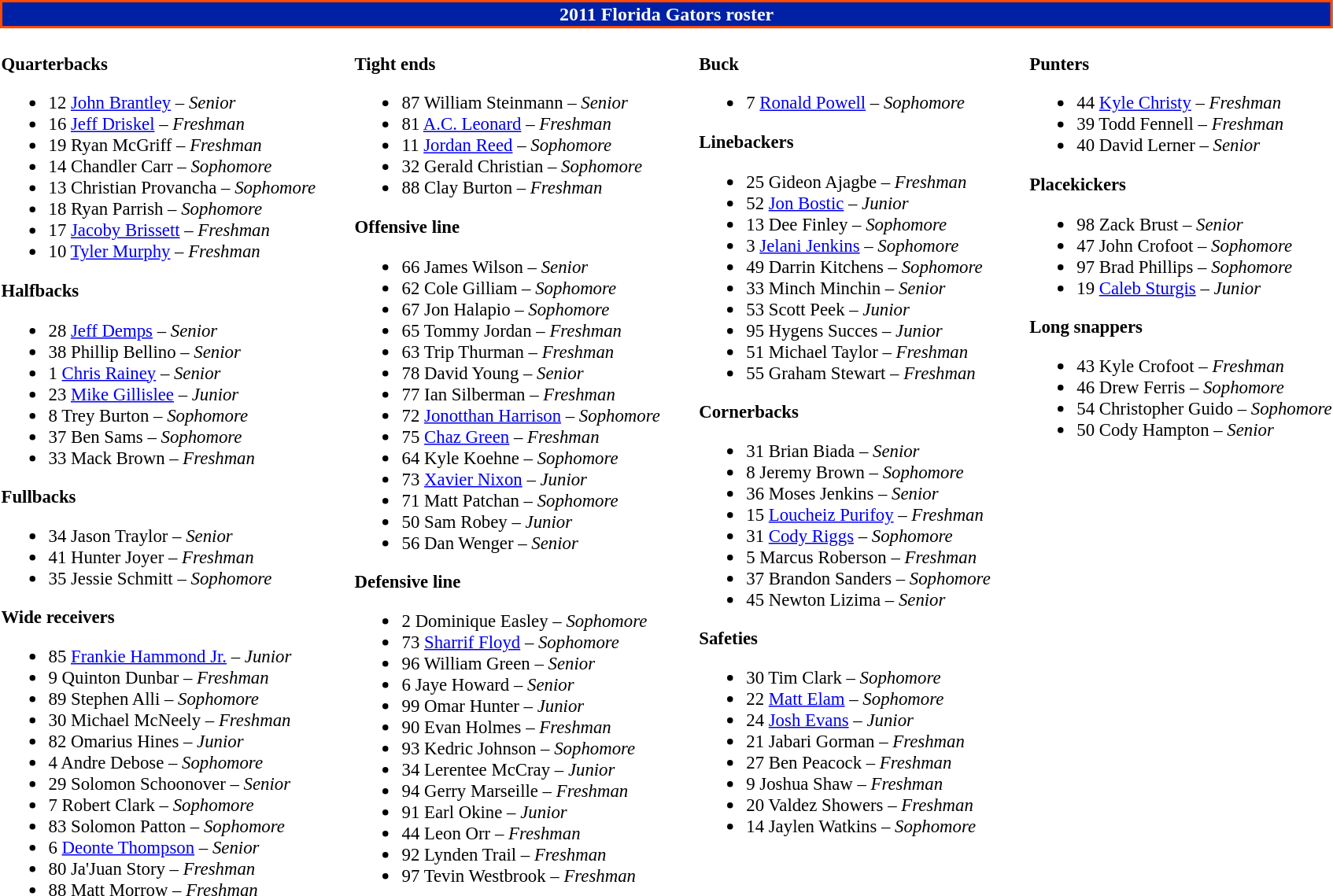<table class="toccolours" style="text-align: left;">
<tr>
<td colspan="9" style="background-color: #0021A5; color: white; text-align: center;border:2px solid #FF4A00;"><strong>2011 Florida Gators roster</strong></td>
</tr>
<tr>
<td style="font-size: 95%;" valign="top"><br><strong>Quarterbacks</strong><ul><li>12 <a href='#'>John Brantley</a> – <em> Senior</em></li><li>16 <a href='#'>Jeff Driskel</a> – <em>Freshman</em></li><li>19 Ryan McGriff – <em>Freshman</em></li><li>14 Chandler Carr – <em>Sophomore</em></li><li>13 Christian Provancha – <em>Sophomore</em></li><li>18 Ryan Parrish – <em>Sophomore</em></li><li>17 <a href='#'>Jacoby Brissett</a> – <em>Freshman</em></li><li>10 <a href='#'>Tyler Murphy</a> – <em> Freshman</em></li></ul><strong>Halfbacks</strong><ul><li>28 <a href='#'>Jeff Demps</a> – <em>Senior</em></li><li>38 Phillip Bellino – <em>Senior</em></li><li>1 <a href='#'>Chris Rainey</a> – <em> Senior</em></li><li>23 <a href='#'>Mike Gillislee</a> – <em>Junior</em></li><li>8 Trey Burton – <em>Sophomore</em></li><li>37 Ben Sams – <em>Sophomore</em></li><li>33 Mack Brown – <em> Freshman</em></li></ul><strong>Fullbacks</strong><ul><li>34 Jason Traylor – <em>Senior</em></li><li>41 Hunter Joyer – <em>Freshman</em></li><li>35 Jessie Schmitt – <em>Sophomore</em></li></ul><strong>Wide receivers</strong><ul><li>85 <a href='#'>Frankie Hammond Jr.</a> – <em> Junior</em></li><li>9 Quinton Dunbar – <em> Freshman</em></li><li>89 Stephen Alli – <em> Sophomore</em></li><li>30 Michael McNeely – <em>Freshman</em></li><li>82 Omarius Hines – <em> Junior</em></li><li>4 Andre Debose – <em> Sophomore</em></li><li>29 Solomon Schoonover – <em>Senior</em></li><li>7 Robert Clark – <em>Sophomore</em></li><li>83 Solomon Patton – <em>Sophomore</em></li><li>6 <a href='#'>Deonte Thompson</a> – <em> Senior</em></li><li>80 Ja'Juan Story – <em>Freshman</em></li><li>88 Matt Morrow – <em> Freshman</em></li></ul></td>
<td width="25"></td>
<td valign="top" style="font-size: 95%;"><br><strong>Tight ends</strong><ul><li>87 William Steinmann – <em>Senior</em></li><li>81 <a href='#'>A.C. Leonard</a> – <em>Freshman</em></li><li>11 <a href='#'>Jordan Reed</a> – <em> Sophomore</em></li><li>32 Gerald Christian – <em>Sophomore</em></li><li>88 Clay Burton – <em>Freshman</em></li></ul><strong>Offensive line</strong><ul><li>66 James Wilson – <em> Senior</em></li><li>62 Cole Gilliam – <em> Sophomore</em></li><li>67 Jon Halapio – <em> Sophomore</em></li><li>65 Tommy Jordan – <em>Freshman</em></li><li>63 Trip Thurman – <em>Freshman</em></li><li>78 David Young – <em>Senior</em></li><li>77 Ian Silberman – <em> Freshman</em></li><li>72 <a href='#'>Jonotthan Harrison</a> – <em> Sophomore</em></li><li>75 <a href='#'>Chaz Green</a> – <em> Freshman</em></li><li>64 Kyle Koehne – <em> Sophomore</em></li><li>73 <a href='#'>Xavier Nixon</a> – <em>Junior</em></li><li>71 Matt Patchan – <em> Sophomore</em></li><li>50 Sam Robey – <em> Junior</em></li><li>56 Dan Wenger – <em> Senior</em></li></ul><strong>Defensive line</strong><ul><li>2 Dominique Easley – <em>Sophomore</em></li><li>73 <a href='#'>Sharrif Floyd</a> – <em>Sophomore</em></li><li>96 William Green – <em>Senior</em></li><li>6 Jaye Howard – <em> Senior</em></li><li>99 Omar Hunter – <em> Junior</em></li><li>90 Evan Holmes – <em>Freshman</em></li><li>93 Kedric Johnson – <em> Sophomore</em></li><li>34 Lerentee McCray – <em> Junior</em></li><li>94 Gerry Marseille – <em>Freshman</em></li><li>91 Earl Okine – <em> Junior</em></li><li>44 Leon Orr – <em> Freshman</em></li><li>92 Lynden Trail – <em> Freshman</em></li><li>97 Tevin Westbrook – <em>Freshman</em></li></ul></td>
<td width="25"></td>
<td valign="top" style="font-size: 95%;"><br><strong>Buck</strong><ul><li>7 <a href='#'>Ronald Powell</a> – <em>Sophomore</em></li></ul><strong>Linebackers</strong><ul><li>25 Gideon Ajagbe – <em> Freshman</em></li><li>52 <a href='#'>Jon Bostic</a> – <em>Junior</em></li><li>13 Dee Finley – <em> Sophomore</em></li><li>3 <a href='#'>Jelani Jenkins</a> – <em> Sophomore</em></li><li>49 Darrin Kitchens – <em>Sophomore</em></li><li>33 Minch Minchin – <em>Senior</em></li><li>53 Scott Peek – <em> Junior</em></li><li>95 Hygens Succes – <em>Junior</em></li><li>51 Michael Taylor – <em> Freshman</em></li><li>55 Graham Stewart – <em>Freshman</em></li></ul><strong>Cornerbacks</strong><ul><li>31 Brian Biada – <em>Senior</em></li><li>8 Jeremy Brown – <em> Sophomore</em></li><li>36 Moses Jenkins – <em> Senior</em></li><li>15 <a href='#'>Loucheiz Purifoy</a> – <em>Freshman</em></li><li>31 <a href='#'>Cody Riggs</a> – <em>Sophomore</em></li><li>5 Marcus Roberson – <em>Freshman</em></li><li>37 Brandon Sanders – <em>Sophomore</em></li><li>45 Newton Lizima – <em>Senior</em></li></ul><strong>Safeties</strong><ul><li>30 Tim Clark – <em> Sophomore</em></li><li>22 <a href='#'>Matt Elam</a> – <em>Sophomore</em></li><li>24 <a href='#'>Josh Evans</a> – <em>Junior</em></li><li>21 Jabari Gorman – <em>Freshman</em></li><li>27 Ben Peacock – <em>Freshman</em></li><li>9 Joshua Shaw – <em> Freshman</em></li><li>20 Valdez Showers – <em>Freshman</em></li><li>14 Jaylen Watkins – <em>Sophomore</em></li></ul></td>
<td style="width: 25px;"></td>
<td style="font-size: 95%;" valign="top"><br><strong>Punters</strong><ul><li>44 <a href='#'>Kyle Christy</a> – <em>Freshman</em></li><li>39 Todd Fennell – <em>Freshman</em></li><li>40 David Lerner – <em>Senior</em></li></ul><strong>Placekickers</strong><ul><li>98 Zack Brust – <em>Senior</em></li><li>47 John Crofoot – <em> Sophomore</em></li><li>97 Brad Phillips – <em>Sophomore</em></li><li>19 <a href='#'>Caleb Sturgis</a> – <em> Junior</em></li></ul><strong>Long snappers</strong><ul><li>43 Kyle Crofoot – <em>Freshman</em></li><li>46 Drew Ferris – <em>Sophomore</em></li><li>54 Christopher Guido –  <em> Sophomore</em></li><li>50 Cody Hampton – <em>Senior</em></li></ul></td>
</tr>
</table>
